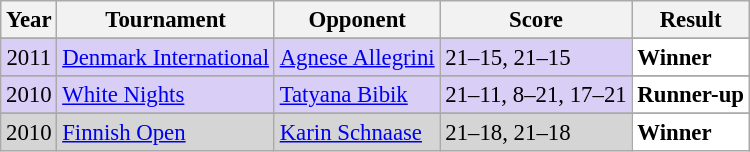<table class="sortable wikitable" style="font-size: 95%;">
<tr>
<th>Year</th>
<th>Tournament</th>
<th>Opponent</th>
<th>Score</th>
<th>Result</th>
</tr>
<tr>
</tr>
<tr style="background:#D8CEF6">
<td align="center">2011</td>
<td align="left"><a href='#'>Denmark International</a></td>
<td align="left"> <a href='#'>Agnese Allegrini</a></td>
<td align="left">21–15, 21–15</td>
<td style="text-align:left; background:white"> <strong>Winner</strong></td>
</tr>
<tr>
</tr>
<tr style="background:#D8CEF6">
<td align="center">2010</td>
<td align="left"><a href='#'>White Nights</a></td>
<td align="left"> <a href='#'>Tatyana Bibik</a></td>
<td align="left">21–11, 8–21, 17–21</td>
<td style="text-align:left; background:white"> <strong>Runner-up</strong></td>
</tr>
<tr>
</tr>
<tr style="background:#D5D5D5">
<td align="center">2010</td>
<td align="left"><a href='#'>Finnish Open</a></td>
<td align="left"> <a href='#'>Karin Schnaase</a></td>
<td align="left">21–18, 21–18</td>
<td style="text-align:left; background:white"> <strong>Winner</strong></td>
</tr>
</table>
